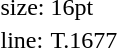<table style="margin-left:40px;">
<tr>
<td>size:</td>
<td>16pt</td>
</tr>
<tr>
<td>line:</td>
<td>T.1677</td>
</tr>
</table>
